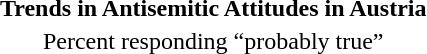<table style="float: right; text-align:center;">
<tr>
<th>Trends in Antisemitic Attitudes in Austria</th>
</tr>
<tr>
<td>Percent responding “probably true”</td>
</tr>
<tr>
<td></td>
</tr>
</table>
